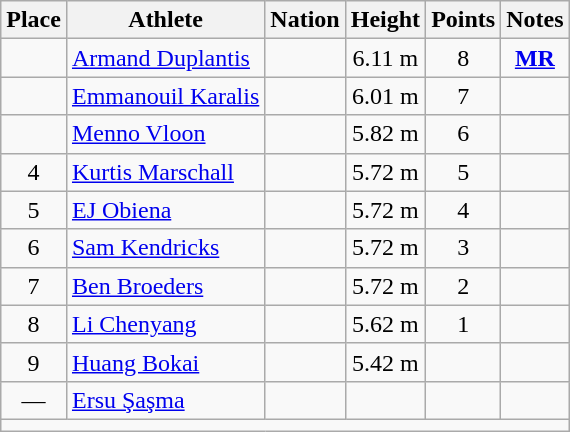<table class="wikitable mw-datatable sortable" style="text-align:center;">
<tr>
<th scope="col">Place</th>
<th scope="col">Athlete</th>
<th scope="col">Nation</th>
<th scope="col">Height</th>
<th scope="col">Points</th>
<th scope="col">Notes</th>
</tr>
<tr>
<td></td>
<td align="left"><a href='#'>Armand Duplantis</a></td>
<td align="left"></td>
<td>6.11 m</td>
<td>8</td>
<td><strong><a href='#'>MR</a></strong></td>
</tr>
<tr>
<td></td>
<td align="left"><a href='#'>Emmanouil Karalis</a></td>
<td align="left"></td>
<td>6.01 m</td>
<td>7</td>
<td></td>
</tr>
<tr>
<td></td>
<td align="left"><a href='#'>Menno Vloon</a></td>
<td align="left"></td>
<td>5.82 m</td>
<td>6</td>
<td></td>
</tr>
<tr>
<td>4</td>
<td align="left"><a href='#'>Kurtis Marschall</a></td>
<td align="left"></td>
<td>5.72 m</td>
<td>5</td>
<td></td>
</tr>
<tr>
<td>5</td>
<td align="left"><a href='#'>EJ Obiena</a></td>
<td align="left"></td>
<td>5.72 m</td>
<td>4</td>
<td></td>
</tr>
<tr>
<td>6</td>
<td align="left"><a href='#'>Sam Kendricks</a></td>
<td align="left"></td>
<td>5.72 m</td>
<td>3</td>
<td></td>
</tr>
<tr>
<td>7</td>
<td align="left"><a href='#'>Ben Broeders</a></td>
<td align="left"></td>
<td>5.72 m</td>
<td>2</td>
<td></td>
</tr>
<tr>
<td>8</td>
<td align="left"><a href='#'>Li Chenyang</a></td>
<td align="left"></td>
<td>5.62 m</td>
<td>1</td>
<td></td>
</tr>
<tr>
<td>9</td>
<td align="left"><a href='#'>Huang Bokai</a></td>
<td align="left"></td>
<td>5.42 m</td>
<td></td>
<td></td>
</tr>
<tr>
<td>—</td>
<td align="left"><a href='#'>Ersu Şaşma</a></td>
<td align="left"></td>
<td></td>
<td></td>
<td></td>
</tr>
<tr class="sortbottom">
<td colspan="6"></td>
</tr>
</table>
